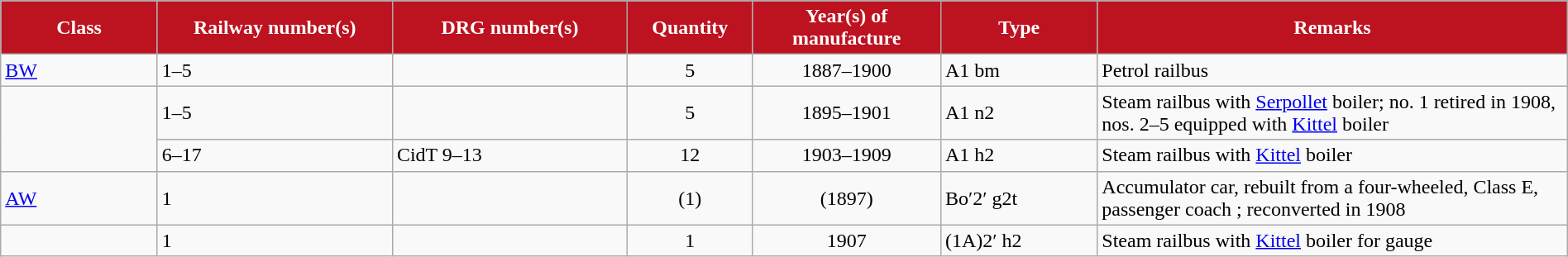<table class="wikitable"  width="100%">
<tr>
<th style="color:#ffffff; background:#bd1220" width="10%">Class</th>
<th style="color:#ffffff; background:#bd1220" width="15%">Railway number(s)</th>
<th style="color:#ffffff; background:#bd1220" width="15%">DRG number(s)</th>
<th style="color:#ffffff; background:#bd1220" width="8%">Quantity</th>
<th style="color:#ffffff; background:#bd1220" width="12%">Year(s) of manufacture</th>
<th style="color:#ffffff; background:#bd1220" width="10%">Type</th>
<th style="color:#ffffff; background:#bd1220" width="30%">Remarks</th>
</tr>
<tr>
<td><a href='#'>BW</a></td>
<td>1–5</td>
<td></td>
<td align="center">5</td>
<td align="center">1887–1900</td>
<td>A1 bm</td>
<td>Petrol railbus</td>
</tr>
<tr>
<td rowspan="2"></td>
<td>1–5</td>
<td></td>
<td align="center">5</td>
<td align="center">1895–1901</td>
<td>A1 n2</td>
<td>Steam railbus with <a href='#'>Serpollet</a> boiler; no. 1 retired in 1908, nos. 2–5 equipped with <a href='#'>Kittel</a> boiler</td>
</tr>
<tr>
<td>6–17</td>
<td>CidT 9–13</td>
<td align="center">12</td>
<td align="center">1903–1909</td>
<td>A1 h2</td>
<td>Steam railbus with <a href='#'>Kittel</a> boiler</td>
</tr>
<tr>
<td><a href='#'>AW</a></td>
<td>1</td>
<td></td>
<td align="center">(1)</td>
<td align="center">(1897)</td>
<td>Bo′2′ g2t</td>
<td>Accumulator car, rebuilt from a four-wheeled, Class E, passenger coach ; reconverted in 1908</td>
</tr>
<tr>
<td></td>
<td>1</td>
<td></td>
<td align="center">1</td>
<td align="center">1907</td>
<td>(1A)2′ h2</td>
<td>Steam railbus with <a href='#'>Kittel</a> boiler for  gauge</td>
</tr>
</table>
